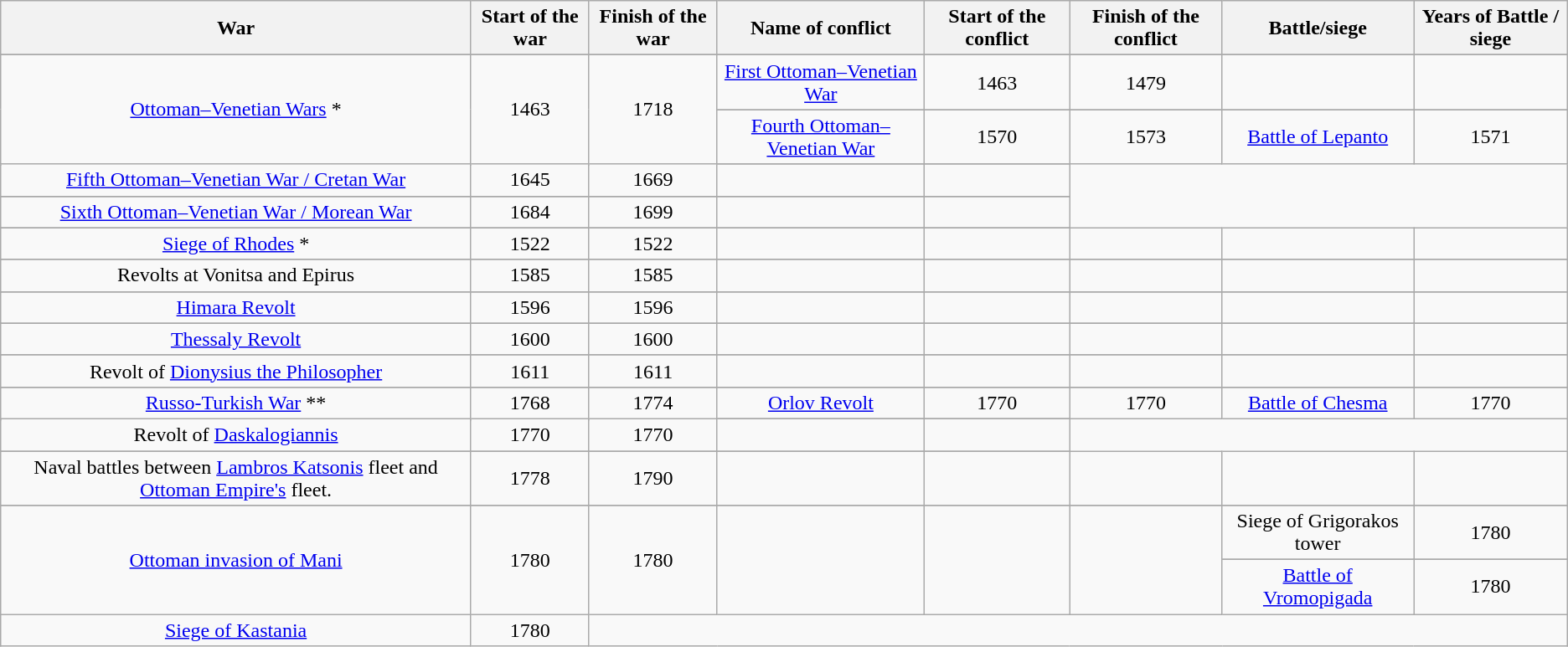<table class="wikitable" style="text-align:center">
<tr>
<th class="unsortable">War</th>
<th>Start of the war</th>
<th>Finish of the war</th>
<th class="unsortable">Name of conflict</th>
<th>Start of the conflict</th>
<th>Finish of the conflict</th>
<th class="unsortable">Battle/siege</th>
<th>Years of Battle / siege</th>
</tr>
<tr>
</tr>
<tr>
<td rowspan=4><a href='#'>Ottoman–Venetian Wars</a> <span> * </span></td>
<td rowspan=4>1463</td>
<td rowspan=4>1718</td>
<td><a href='#'>First Ottoman–Venetian War</a></td>
<td>1463</td>
<td>1479</td>
<td></td>
<td></td>
</tr>
<tr>
</tr>
<tr>
<td><a href='#'>Fourth Ottoman–Venetian War</a></td>
<td>1570</td>
<td>1573</td>
<td><a href='#'>Battle of Lepanto</a></td>
<td>1571</td>
</tr>
<tr>
</tr>
<tr>
<td><a href='#'>Fifth Ottoman–Venetian War / Cretan War</a></td>
<td>1645</td>
<td>1669</td>
<td></td>
<td></td>
</tr>
<tr>
</tr>
<tr>
<td><a href='#'>Sixth Ottoman–Venetian War / Morean War</a></td>
<td>1684</td>
<td>1699</td>
<td></td>
<td></td>
</tr>
<tr>
</tr>
<tr>
<td><a href='#'>Siege of Rhodes</a> <span> * </span></td>
<td>1522</td>
<td>1522</td>
<td></td>
<td></td>
<td></td>
<td></td>
<td></td>
</tr>
<tr>
</tr>
<tr>
<td>Revolts at Vonitsa and Epirus</td>
<td>1585</td>
<td>1585</td>
<td></td>
<td></td>
<td></td>
<td></td>
<td></td>
</tr>
<tr>
</tr>
<tr>
<td><a href='#'>Himara Revolt</a></td>
<td>1596</td>
<td>1596</td>
<td></td>
<td></td>
<td></td>
<td></td>
<td></td>
</tr>
<tr>
</tr>
<tr>
<td><a href='#'>Thessaly Revolt</a></td>
<td>1600</td>
<td>1600</td>
<td></td>
<td></td>
<td></td>
<td></td>
<td></td>
</tr>
<tr>
</tr>
<tr>
<td>Revolt of <a href='#'>Dionysius the Philosopher</a></td>
<td>1611</td>
<td>1611</td>
<td></td>
<td></td>
<td></td>
<td></td>
<td></td>
</tr>
<tr>
</tr>
<tr>
<td rowspan=2><a href='#'>Russo-Turkish War</a> <span> ** </span></td>
<td rowspan=2>1768</td>
<td rowspan=2>1774</td>
<td><a href='#'>Orlov Revolt</a></td>
<td>1770</td>
<td>1770</td>
<td><a href='#'>Battle of Chesma</a></td>
<td>1770</td>
</tr>
<tr>
</tr>
<tr>
<td>Revolt of <a href='#'>Daskalogiannis</a></td>
<td>1770</td>
<td>1770</td>
<td></td>
<td></td>
</tr>
<tr>
</tr>
<tr>
<td>Naval battles between <a href='#'>Lambros Katsonis</a> fleet and <a href='#'>Ottoman Empire's</a> fleet.</td>
<td>1778</td>
<td>1790</td>
<td></td>
<td></td>
<td></td>
<td></td>
<td></td>
</tr>
<tr>
</tr>
<tr>
<td rowspan=3><a href='#'>Ottoman invasion of Mani</a></td>
<td rowspan=3>1780</td>
<td rowspan=3>1780</td>
<td rowspan=3></td>
<td rowspan=3></td>
<td rowspan=3></td>
<td>Siege of Grigorakos tower</td>
<td>1780</td>
</tr>
<tr>
</tr>
<tr>
<td><a href='#'>Battle of Vromopigada</a></td>
<td>1780</td>
</tr>
<tr>
<td><a href='#'>Siege of Kastania</a></td>
<td>1780</td>
</tr>
</table>
